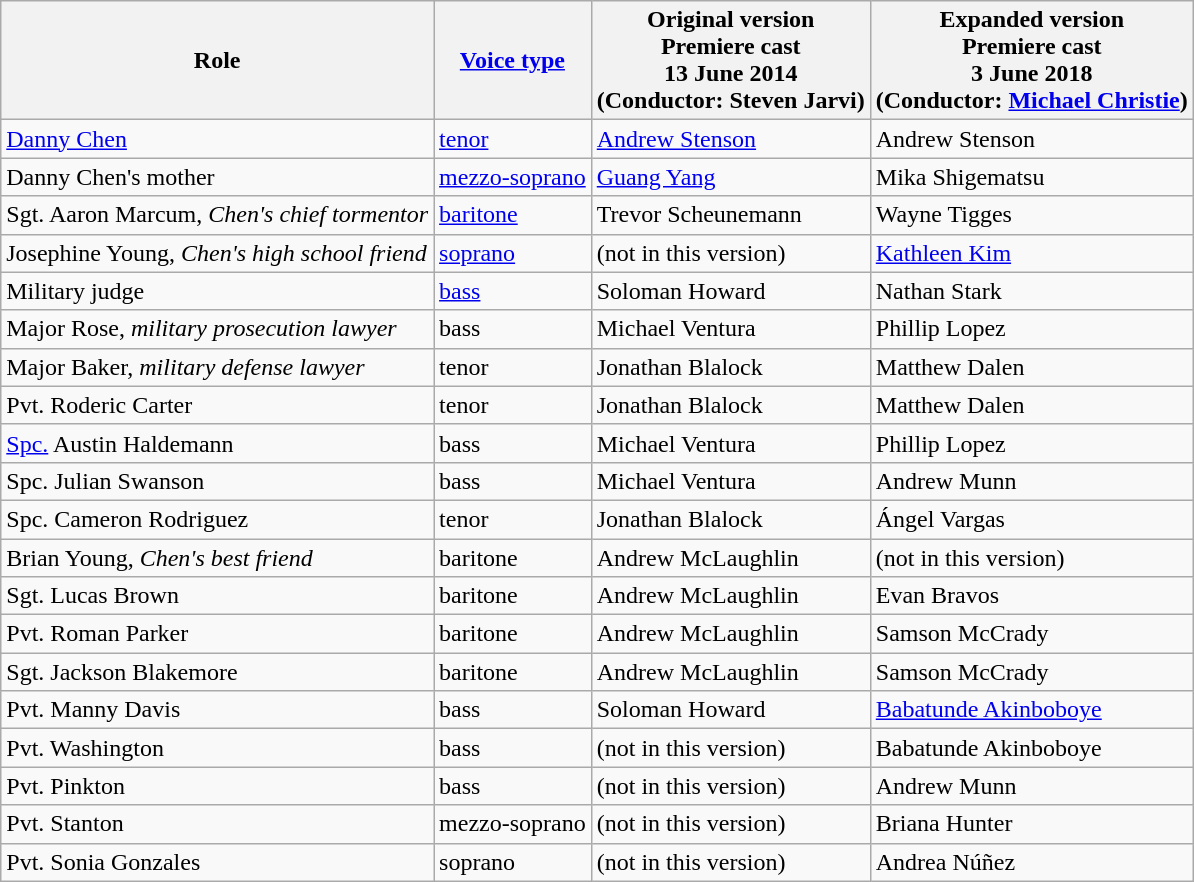<table class="wikitable">
<tr>
<th>Role</th>
<th><a href='#'>Voice type</a></th>
<th>Original version<br>Premiere cast<br>13 June 2014<br>(Conductor: Steven Jarvi)</th>
<th>Expanded version<br>Premiere cast<br>3 June 2018<br>(Conductor: <a href='#'>Michael Christie</a>)</th>
</tr>
<tr>
<td><a href='#'>Danny Chen</a></td>
<td><a href='#'>tenor</a></td>
<td><a href='#'>Andrew Stenson</a></td>
<td>Andrew Stenson</td>
</tr>
<tr>
<td>Danny Chen's mother</td>
<td><a href='#'>mezzo-soprano</a></td>
<td><a href='#'>Guang Yang</a></td>
<td>Mika Shigematsu</td>
</tr>
<tr>
<td>Sgt. Aaron Marcum, <em>Chen's chief tormentor</em></td>
<td><a href='#'>baritone</a></td>
<td>Trevor Scheunemann</td>
<td>Wayne Tigges</td>
</tr>
<tr>
<td>Josephine Young, <em>Chen's high school friend</em></td>
<td><a href='#'>soprano</a></td>
<td>(not in this version)</td>
<td><a href='#'>Kathleen Kim</a></td>
</tr>
<tr>
<td>Military judge</td>
<td><a href='#'>bass</a></td>
<td>Soloman Howard</td>
<td>Nathan Stark</td>
</tr>
<tr>
<td>Major Rose, <em>military prosecution lawyer</em></td>
<td>bass</td>
<td>Michael Ventura</td>
<td>Phillip Lopez</td>
</tr>
<tr>
<td>Major Baker, <em>military defense lawyer</em></td>
<td>tenor</td>
<td>Jonathan Blalock</td>
<td>Matthew Dalen</td>
</tr>
<tr>
<td>Pvt. Roderic Carter</td>
<td>tenor</td>
<td>Jonathan Blalock</td>
<td>Matthew Dalen</td>
</tr>
<tr>
<td><a href='#'>Spc.</a> Austin Haldemann</td>
<td>bass</td>
<td>Michael Ventura</td>
<td>Phillip Lopez</td>
</tr>
<tr>
<td>Spc. Julian Swanson</td>
<td>bass</td>
<td>Michael Ventura</td>
<td>Andrew Munn</td>
</tr>
<tr>
<td>Spc. Cameron Rodriguez</td>
<td>tenor</td>
<td>Jonathan Blalock</td>
<td>Ángel Vargas</td>
</tr>
<tr>
<td>Brian Young, <em>Chen's best friend</em></td>
<td>baritone</td>
<td>Andrew McLaughlin</td>
<td>(not in this version)</td>
</tr>
<tr>
<td>Sgt. Lucas Brown</td>
<td>baritone</td>
<td>Andrew McLaughlin</td>
<td>Evan Bravos</td>
</tr>
<tr>
<td>Pvt. Roman Parker</td>
<td>baritone</td>
<td>Andrew McLaughlin</td>
<td>Samson McCrady</td>
</tr>
<tr>
<td>Sgt. Jackson Blakemore</td>
<td>baritone</td>
<td>Andrew McLaughlin</td>
<td>Samson McCrady</td>
</tr>
<tr>
<td>Pvt. Manny Davis</td>
<td>bass</td>
<td>Soloman Howard</td>
<td><a href='#'>Babatunde Akinboboye</a></td>
</tr>
<tr>
<td>Pvt. Washington</td>
<td>bass</td>
<td>(not in this version)</td>
<td>Babatunde Akinboboye</td>
</tr>
<tr>
<td>Pvt. Pinkton</td>
<td>bass</td>
<td>(not in this version)</td>
<td>Andrew Munn</td>
</tr>
<tr>
<td>Pvt. Stanton</td>
<td>mezzo-soprano</td>
<td>(not in this version)</td>
<td>Briana Hunter</td>
</tr>
<tr>
<td>Pvt. Sonia Gonzales</td>
<td>soprano</td>
<td>(not in this version)</td>
<td>Andrea Núñez</td>
</tr>
</table>
